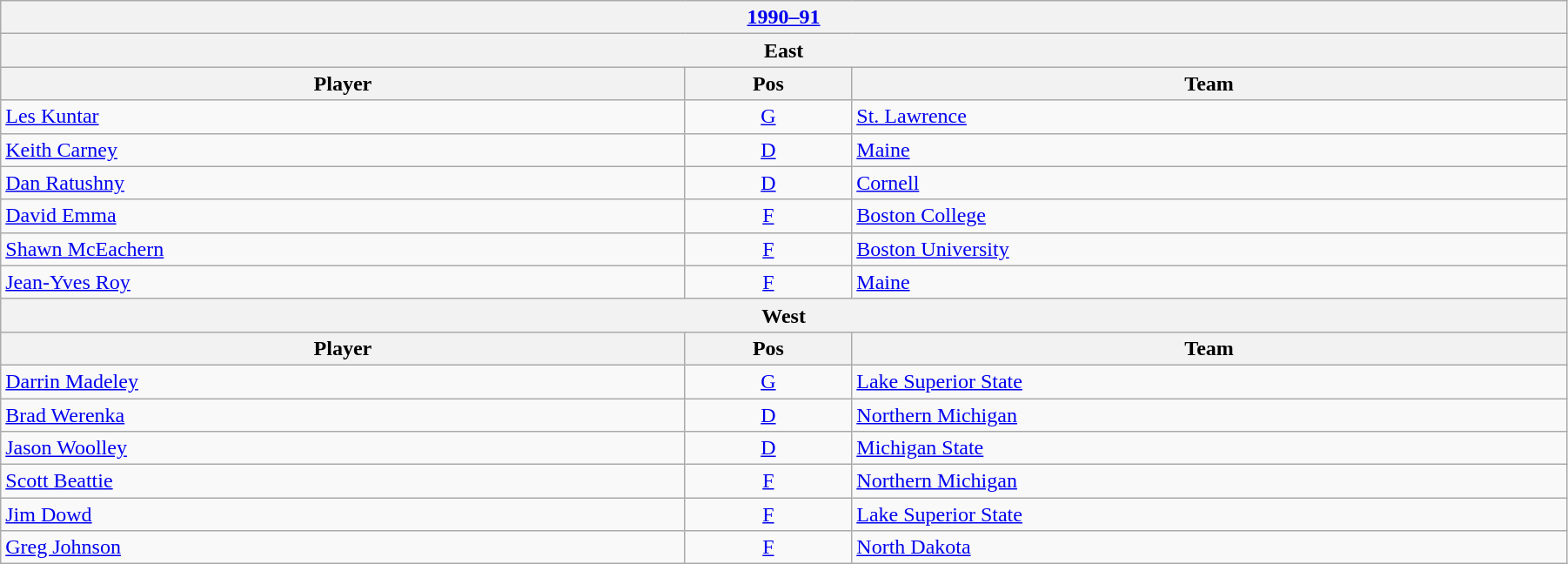<table class="wikitable" width=95%>
<tr>
<th colspan=3><a href='#'>1990–91</a></th>
</tr>
<tr>
<th colspan=3><strong>East</strong></th>
</tr>
<tr>
<th>Player</th>
<th>Pos</th>
<th>Team</th>
</tr>
<tr>
<td><a href='#'>Les Kuntar</a></td>
<td style="text-align:center;"><a href='#'>G</a></td>
<td><a href='#'>St. Lawrence</a></td>
</tr>
<tr>
<td><a href='#'>Keith Carney</a></td>
<td style="text-align:center;"><a href='#'>D</a></td>
<td><a href='#'>Maine</a></td>
</tr>
<tr>
<td><a href='#'>Dan Ratushny</a></td>
<td style="text-align:center;"><a href='#'>D</a></td>
<td><a href='#'>Cornell</a></td>
</tr>
<tr>
<td><a href='#'>David Emma</a></td>
<td style="text-align:center;"><a href='#'>F</a></td>
<td><a href='#'>Boston College</a></td>
</tr>
<tr>
<td><a href='#'>Shawn McEachern</a></td>
<td style="text-align:center;"><a href='#'>F</a></td>
<td><a href='#'>Boston University</a></td>
</tr>
<tr>
<td><a href='#'>Jean-Yves Roy</a></td>
<td style="text-align:center;"><a href='#'>F</a></td>
<td><a href='#'>Maine</a></td>
</tr>
<tr>
<th colspan=3><strong>West</strong></th>
</tr>
<tr>
<th>Player</th>
<th>Pos</th>
<th>Team</th>
</tr>
<tr>
<td><a href='#'>Darrin Madeley</a></td>
<td style="text-align:center;"><a href='#'>G</a></td>
<td><a href='#'>Lake Superior State</a></td>
</tr>
<tr>
<td><a href='#'>Brad Werenka</a></td>
<td style="text-align:center;"><a href='#'>D</a></td>
<td><a href='#'>Northern Michigan</a></td>
</tr>
<tr>
<td><a href='#'>Jason Woolley</a></td>
<td style="text-align:center;"><a href='#'>D</a></td>
<td><a href='#'>Michigan State</a></td>
</tr>
<tr>
<td><a href='#'>Scott Beattie</a></td>
<td style="text-align:center;"><a href='#'>F</a></td>
<td><a href='#'>Northern Michigan</a></td>
</tr>
<tr>
<td><a href='#'>Jim Dowd</a></td>
<td style="text-align:center;"><a href='#'>F</a></td>
<td><a href='#'>Lake Superior State</a></td>
</tr>
<tr>
<td><a href='#'>Greg Johnson</a></td>
<td style="text-align:center;"><a href='#'>F</a></td>
<td><a href='#'>North Dakota</a></td>
</tr>
</table>
